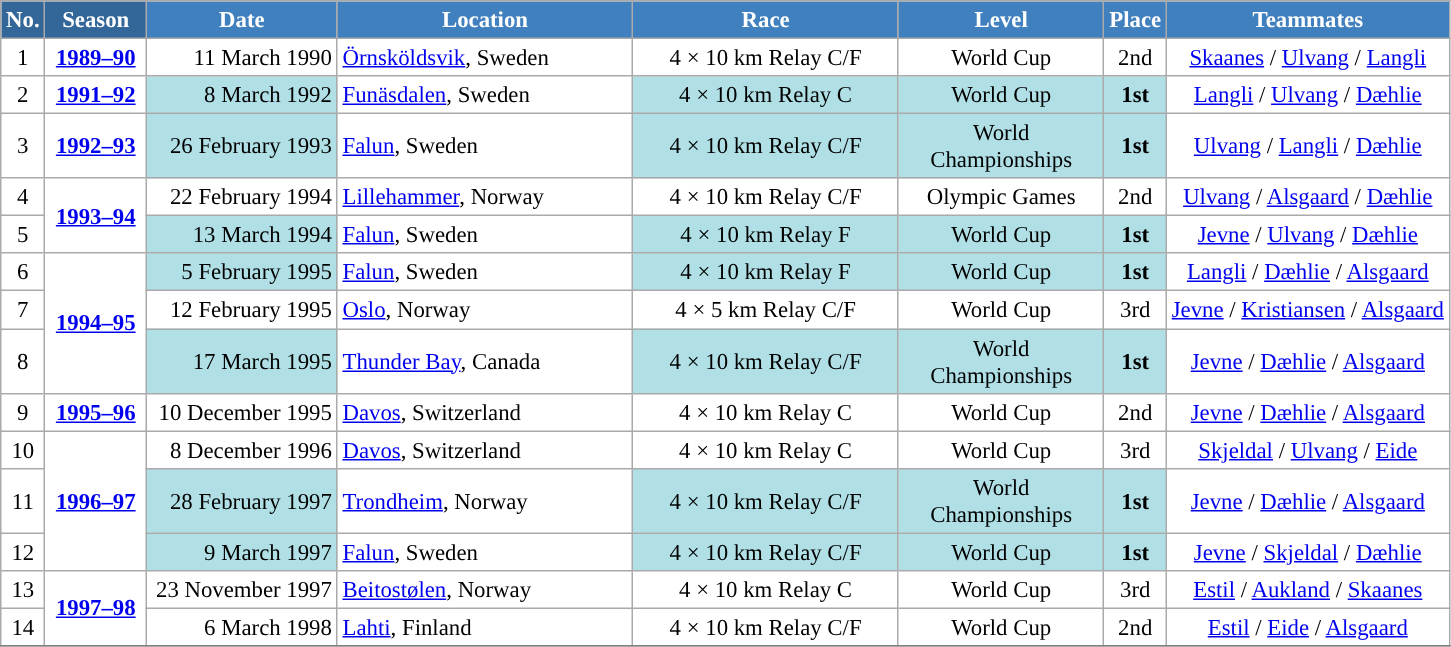<table class="wikitable sortable" style="font-size:95%; text-align:center; border:grey solid 1px; border-collapse:collapse; background:#ffffff;">
<tr style="background:#efefef;">
<th style="background-color:#369; color:white;">No.</th>
<th style="background-color:#369; color:white;">Season</th>
<th style="background-color:#4180be; color:white; width:120px;">Date</th>
<th style="background-color:#4180be; color:white; width:190px;">Location</th>
<th style="background-color:#4180be; color:white; width:170px;">Race</th>
<th style="background-color:#4180be; color:white; width:130px;">Level</th>
<th style="background-color:#4180be; color:white;">Place</th>
<th style="background-color:#4180be; color:white;">Teammates</th>
</tr>
<tr>
<td align=center>1</td>
<td rowspan=1 align=center><strong> <a href='#'>1989–90</a> </strong></td>
<td align=right>11 March 1990</td>
<td align=left> <a href='#'>Örnsköldsvik</a>, Sweden</td>
<td>4 × 10 km Relay C/F</td>
<td>World Cup</td>
<td>2nd</td>
<td><a href='#'>Skaanes</a> / <a href='#'>Ulvang</a> / <a href='#'>Langli</a></td>
</tr>
<tr>
<td align=center>2</td>
<td rowspan=1 align=center><strong><a href='#'>1991–92</a></strong></td>
<td bgcolor="#BOEOE6" align=right>8 March 1992</td>
<td align=left> <a href='#'>Funäsdalen</a>, Sweden</td>
<td bgcolor="#BOEOE6">4 × 10 km Relay C</td>
<td bgcolor="#BOEOE6">World Cup</td>
<td bgcolor="#BOEOE6"><strong>1st</strong></td>
<td><a href='#'>Langli</a> / <a href='#'>Ulvang</a> / <a href='#'>Dæhlie</a></td>
</tr>
<tr>
<td align=center>3</td>
<td rowspan=1 align=center><strong><a href='#'>1992–93</a></strong></td>
<td bgcolor="#BOEOE6" align=right>26 February 1993</td>
<td align=left> <a href='#'>Falun</a>, Sweden</td>
<td bgcolor="#BOEOE6">4 × 10 km Relay C/F</td>
<td bgcolor="#BOEOE6">World Championships</td>
<td bgcolor="#BOEOE6"><strong>1st</strong></td>
<td><a href='#'>Ulvang</a> / <a href='#'>Langli</a> / <a href='#'>Dæhlie</a></td>
</tr>
<tr>
<td align=center>4</td>
<td rowspan=2 align=center><strong> <a href='#'>1993–94</a> </strong></td>
<td align=right>22 February 1994</td>
<td align=left> <a href='#'>Lillehammer</a>, Norway</td>
<td>4 × 10 km Relay C/F</td>
<td>Olympic Games</td>
<td>2nd</td>
<td><a href='#'>Ulvang</a> / <a href='#'>Alsgaard</a> / <a href='#'>Dæhlie</a></td>
</tr>
<tr>
<td align=center>5</td>
<td bgcolor="#BOEOE6" align=right>13 March 1994</td>
<td align=left> <a href='#'>Falun</a>, Sweden</td>
<td bgcolor="#BOEOE6">4 × 10 km Relay F</td>
<td bgcolor="#BOEOE6">World Cup</td>
<td bgcolor="#BOEOE6"><strong>1st</strong></td>
<td><a href='#'>Jevne</a> / <a href='#'>Ulvang</a> / <a href='#'>Dæhlie</a></td>
</tr>
<tr>
<td align=center>6</td>
<td rowspan=3 align=center><strong><a href='#'>1994–95</a></strong></td>
<td bgcolor="#BOEOE6" align=right>5 February 1995</td>
<td align=left> <a href='#'>Falun</a>, Sweden</td>
<td bgcolor="#BOEOE6">4 × 10 km Relay F</td>
<td bgcolor="#BOEOE6">World Cup</td>
<td bgcolor="#BOEOE6"><strong>1st</strong></td>
<td><a href='#'>Langli</a> / <a href='#'>Dæhlie</a> / <a href='#'>Alsgaard</a></td>
</tr>
<tr>
<td align=center>7</td>
<td align=right>12 February 1995</td>
<td align=left> <a href='#'>Oslo</a>, Norway</td>
<td>4 × 5 km Relay C/F</td>
<td>World Cup</td>
<td>3rd</td>
<td><a href='#'>Jevne</a> / <a href='#'>Kristiansen</a> / <a href='#'>Alsgaard</a></td>
</tr>
<tr>
<td align=center>8</td>
<td bgcolor="#BOEOE6" align=right>17 March 1995</td>
<td align=left> <a href='#'>Thunder Bay</a>, Canada</td>
<td bgcolor="#BOEOE6">4 × 10 km Relay C/F</td>
<td bgcolor="#BOEOE6">World Championships</td>
<td bgcolor="#BOEOE6"><strong>1st</strong></td>
<td><a href='#'>Jevne</a> / <a href='#'>Dæhlie</a> / <a href='#'>Alsgaard</a></td>
</tr>
<tr>
<td align=center>9</td>
<td rowspan=1 align=center><strong> <a href='#'>1995–96</a> </strong></td>
<td align=right>10 December 1995</td>
<td align=left> <a href='#'>Davos</a>, Switzerland</td>
<td>4 × 10 km Relay C</td>
<td>World Cup</td>
<td>2nd</td>
<td><a href='#'>Jevne</a> / <a href='#'>Dæhlie</a> / <a href='#'>Alsgaard</a></td>
</tr>
<tr>
<td align=center>10</td>
<td rowspan=3 align=center><strong> <a href='#'>1996–97</a> </strong></td>
<td align=right>8 December 1996</td>
<td align=left> <a href='#'>Davos</a>, Switzerland</td>
<td>4 × 10 km Relay C</td>
<td>World Cup</td>
<td>3rd</td>
<td><a href='#'>Skjeldal</a> / <a href='#'>Ulvang</a> / <a href='#'>Eide</a></td>
</tr>
<tr>
<td align=center>11</td>
<td bgcolor="#BOEOE6" align=right>28 February 1997</td>
<td align=left> <a href='#'>Trondheim</a>, Norway</td>
<td bgcolor="#BOEOE6">4 × 10 km Relay C/F</td>
<td bgcolor="#BOEOE6">World Championships</td>
<td bgcolor="#BOEOE6"><strong>1st</strong></td>
<td><a href='#'>Jevne</a> / <a href='#'>Dæhlie</a> / <a href='#'>Alsgaard</a></td>
</tr>
<tr>
<td align=center>12</td>
<td bgcolor="#BOEOE6" align=right>9 March 1997</td>
<td align=left> <a href='#'>Falun</a>, Sweden</td>
<td bgcolor="#BOEOE6">4 × 10 km Relay C/F</td>
<td bgcolor="#BOEOE6">World Cup</td>
<td bgcolor="#BOEOE6"><strong>1st</strong></td>
<td><a href='#'>Jevne</a> / <a href='#'>Skjeldal</a> / <a href='#'>Dæhlie</a></td>
</tr>
<tr>
<td align=center>13</td>
<td rowspan=2 align=center><strong> <a href='#'>1997–98</a> </strong></td>
<td align=right>23 November 1997</td>
<td align=left> <a href='#'>Beitostølen</a>, Norway</td>
<td>4 × 10 km Relay C</td>
<td>World Cup</td>
<td>3rd</td>
<td><a href='#'>Estil</a> / <a href='#'>Aukland</a> / <a href='#'>Skaanes</a></td>
</tr>
<tr>
<td align=center>14</td>
<td align=right>6 March 1998</td>
<td align=left> <a href='#'>Lahti</a>, Finland</td>
<td>4 × 10 km Relay C/F</td>
<td>World Cup</td>
<td>2nd</td>
<td><a href='#'>Estil</a> / <a href='#'>Eide</a> / <a href='#'>Alsgaard</a></td>
</tr>
<tr>
</tr>
</table>
